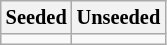<table class="wikitable" style="font-size:85%">
<tr>
<th>Seeded</th>
<th>Unseeded</th>
</tr>
<tr>
<td valign=top></td>
<td valign=top></td>
</tr>
</table>
